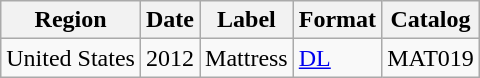<table class="wikitable">
<tr>
<th>Region</th>
<th>Date</th>
<th>Label</th>
<th>Format</th>
<th>Catalog</th>
</tr>
<tr>
<td>United States</td>
<td>2012</td>
<td>Mattress</td>
<td><a href='#'>DL</a></td>
<td>MAT019</td>
</tr>
</table>
